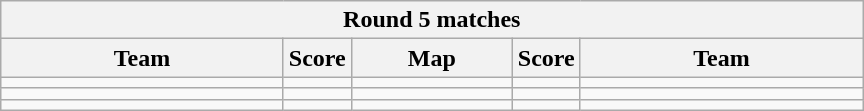<table class="wikitable" style="text-align: center;">
<tr>
<th colspan=5>Round 5 matches</th>
</tr>
<tr>
<th width="181px">Team</th>
<th width="20px">Score</th>
<th width="100px">Map</th>
<th width="20px">Score</th>
<th width="181px">Team</th>
</tr>
<tr>
<td></td>
<td></td>
<td></td>
<td></td>
<td></td>
</tr>
<tr>
<td></td>
<td></td>
<td></td>
<td></td>
<td></td>
</tr>
<tr>
<td></td>
<td></td>
<td></td>
<td></td>
<td></td>
</tr>
</table>
